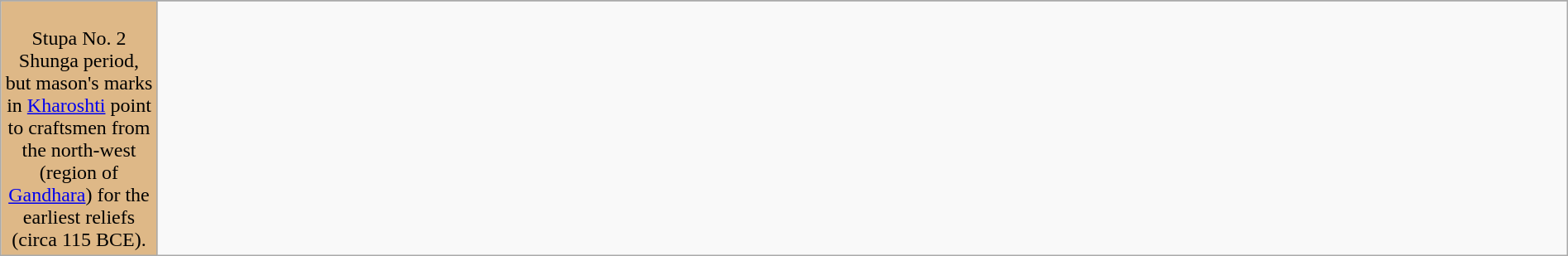<table class="wikitable" style="margin:0 auto;"  align="center"  colspan="2" cellpadding="3" style="font-size: 80%; width: 100%;">
<tr>
</tr>
<tr>
<td style="background:#DEB887; text-align:center ; width: 10%;"><br>Stupa No. 2<br>Shunga period, but mason's marks in <a href='#'>Kharoshti</a> point to craftsmen from the north-west (region of <a href='#'>Gandhara</a>) for the earliest reliefs (circa 115 BCE).</td>
<td><br></td>
</tr>
</table>
